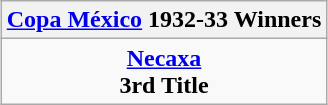<table class="wikitable" style="text-align: center; margin: 0 auto;">
<tr>
<th><a href='#'>Copa México</a> 1932-33 Winners</th>
</tr>
<tr>
<td><strong><a href='#'>Necaxa</a></strong><br><strong>3rd Title</strong></td>
</tr>
</table>
